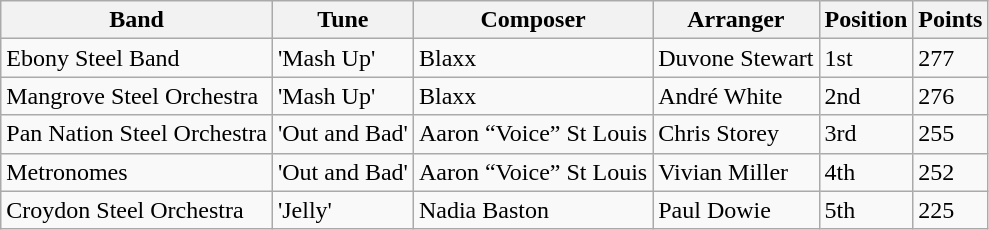<table class="wikitable">
<tr>
<th>Band</th>
<th>Tune</th>
<th>Composer</th>
<th>Arranger</th>
<th>Position</th>
<th>Points</th>
</tr>
<tr>
<td>Ebony Steel Band</td>
<td>'Mash Up'</td>
<td>Blaxx</td>
<td>Duvone Stewart</td>
<td>1st</td>
<td>277</td>
</tr>
<tr>
<td>Mangrove Steel Orchestra</td>
<td>'Mash Up'</td>
<td>Blaxx</td>
<td>André White</td>
<td>2nd</td>
<td>276</td>
</tr>
<tr>
<td>Pan Nation Steel Orchestra</td>
<td>'Out and Bad'</td>
<td>Aaron “Voice” St Louis</td>
<td>Chris Storey</td>
<td>3rd</td>
<td>255</td>
</tr>
<tr>
<td>Metronomes</td>
<td>'Out and Bad'</td>
<td>Aaron “Voice” St Louis</td>
<td>Vivian Miller</td>
<td>4th</td>
<td>252</td>
</tr>
<tr>
<td>Croydon Steel Orchestra</td>
<td>'Jelly'</td>
<td>Nadia Baston</td>
<td>Paul Dowie</td>
<td>5th</td>
<td>225</td>
</tr>
</table>
